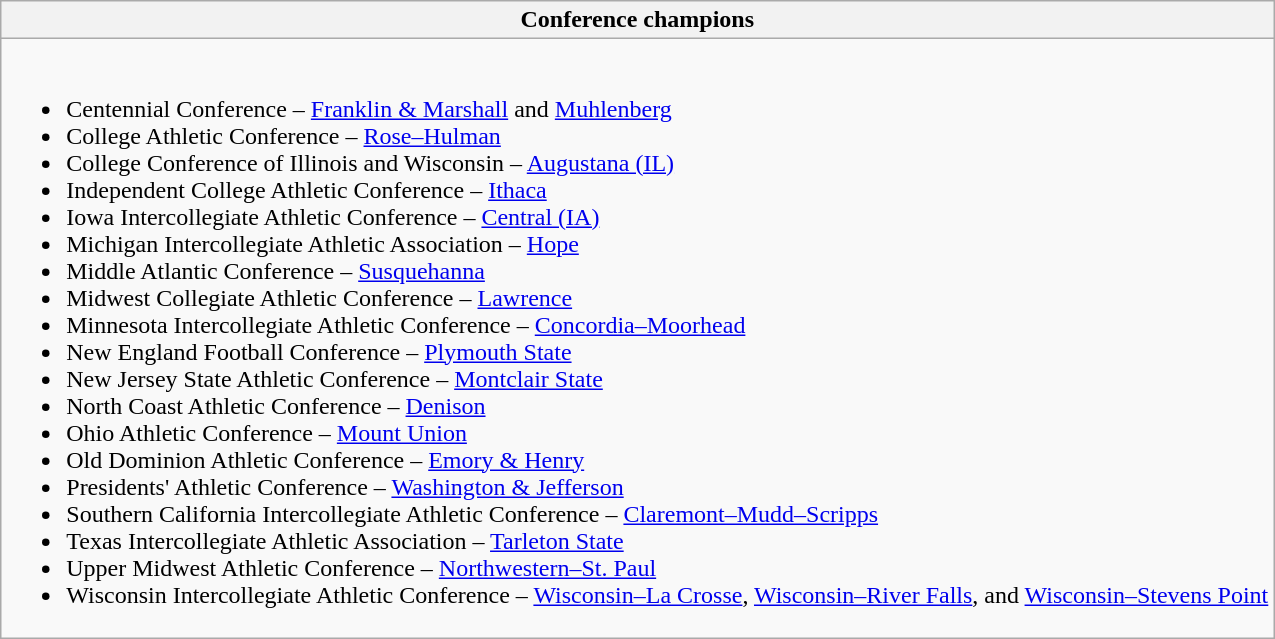<table class="wikitable">
<tr>
<th>Conference champions</th>
</tr>
<tr>
<td><br><ul><li>Centennial Conference – <a href='#'>Franklin & Marshall</a> and <a href='#'>Muhlenberg</a></li><li>College Athletic Conference – <a href='#'>Rose–Hulman</a></li><li>College Conference of Illinois and Wisconsin – <a href='#'>Augustana (IL)</a></li><li>Independent College Athletic Conference – <a href='#'>Ithaca</a></li><li>Iowa Intercollegiate Athletic Conference – <a href='#'>Central (IA)</a></li><li>Michigan Intercollegiate Athletic Association – <a href='#'>Hope</a></li><li>Middle Atlantic Conference – <a href='#'>Susquehanna</a></li><li>Midwest Collegiate Athletic Conference – <a href='#'>Lawrence</a></li><li>Minnesota Intercollegiate Athletic Conference – <a href='#'>Concordia–Moorhead</a></li><li>New England Football Conference – <a href='#'>Plymouth State</a></li><li>New Jersey State Athletic Conference – <a href='#'>Montclair State</a></li><li>North Coast Athletic Conference – <a href='#'>Denison</a></li><li>Ohio Athletic Conference – <a href='#'>Mount Union</a></li><li>Old Dominion Athletic Conference – <a href='#'>Emory & Henry</a></li><li>Presidents' Athletic Conference – <a href='#'>Washington & Jefferson</a></li><li>Southern California Intercollegiate Athletic Conference – <a href='#'>Claremont–Mudd–Scripps</a></li><li>Texas Intercollegiate Athletic Association – <a href='#'>Tarleton State</a></li><li>Upper Midwest Athletic Conference – <a href='#'>Northwestern–St. Paul</a></li><li>Wisconsin Intercollegiate Athletic Conference – <a href='#'>Wisconsin–La Crosse</a>, <a href='#'>Wisconsin–River Falls</a>, and <a href='#'>Wisconsin–Stevens Point</a></li></ul></td>
</tr>
</table>
